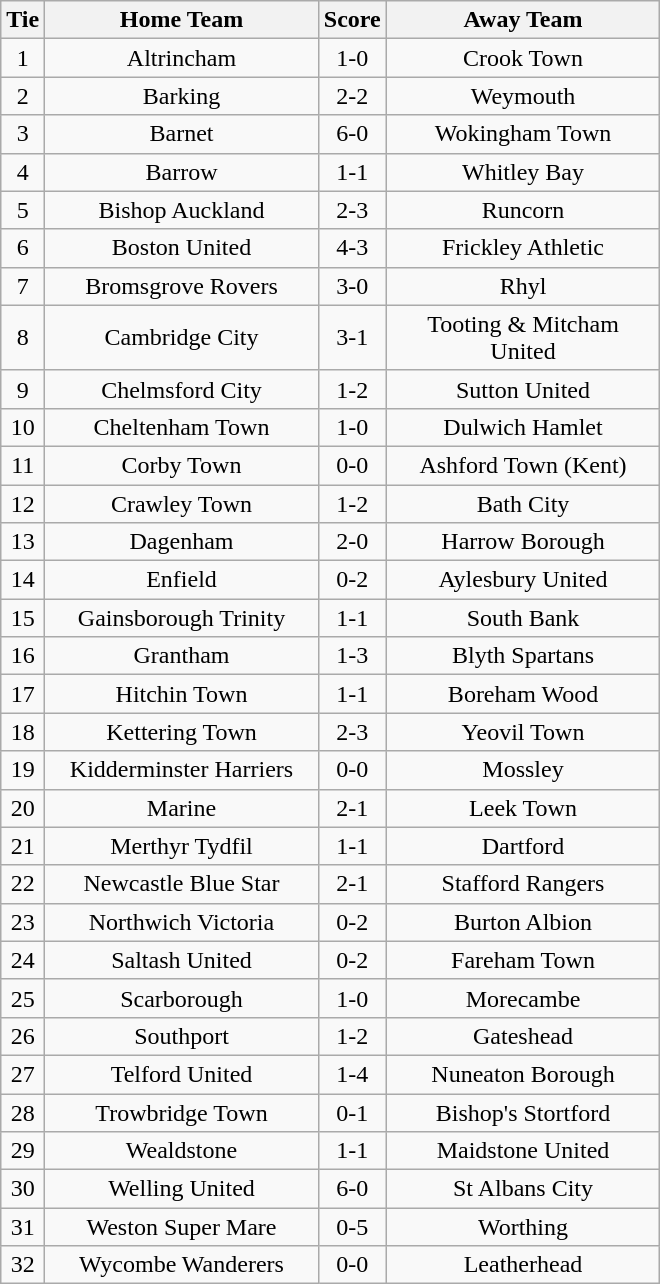<table class="wikitable" style="text-align:center;">
<tr>
<th width=20>Tie</th>
<th width=175>Home Team</th>
<th width=20>Score</th>
<th width=175>Away Team</th>
</tr>
<tr>
<td>1</td>
<td>Altrincham</td>
<td>1-0</td>
<td>Crook Town</td>
</tr>
<tr>
<td>2</td>
<td>Barking</td>
<td>2-2</td>
<td>Weymouth</td>
</tr>
<tr>
<td>3</td>
<td>Barnet</td>
<td>6-0</td>
<td>Wokingham Town</td>
</tr>
<tr>
<td>4</td>
<td>Barrow</td>
<td>1-1</td>
<td>Whitley Bay</td>
</tr>
<tr>
<td>5</td>
<td>Bishop Auckland</td>
<td>2-3</td>
<td>Runcorn</td>
</tr>
<tr>
<td>6</td>
<td>Boston United</td>
<td>4-3</td>
<td>Frickley Athletic</td>
</tr>
<tr>
<td>7</td>
<td>Bromsgrove Rovers</td>
<td>3-0</td>
<td>Rhyl</td>
</tr>
<tr>
<td>8</td>
<td>Cambridge City</td>
<td>3-1</td>
<td>Tooting & Mitcham United</td>
</tr>
<tr>
<td>9</td>
<td>Chelmsford City</td>
<td>1-2</td>
<td>Sutton United</td>
</tr>
<tr>
<td>10</td>
<td>Cheltenham Town</td>
<td>1-0</td>
<td>Dulwich Hamlet</td>
</tr>
<tr>
<td>11</td>
<td>Corby Town</td>
<td>0-0</td>
<td>Ashford Town (Kent)</td>
</tr>
<tr>
<td>12</td>
<td>Crawley Town</td>
<td>1-2</td>
<td>Bath City</td>
</tr>
<tr>
<td>13</td>
<td>Dagenham</td>
<td>2-0</td>
<td>Harrow Borough</td>
</tr>
<tr>
<td>14</td>
<td>Enfield</td>
<td>0-2</td>
<td>Aylesbury United</td>
</tr>
<tr>
<td>15</td>
<td>Gainsborough Trinity</td>
<td>1-1</td>
<td>South Bank</td>
</tr>
<tr>
<td>16</td>
<td>Grantham</td>
<td>1-3</td>
<td>Blyth Spartans</td>
</tr>
<tr>
<td>17</td>
<td>Hitchin Town</td>
<td>1-1</td>
<td>Boreham Wood</td>
</tr>
<tr>
<td>18</td>
<td>Kettering Town</td>
<td>2-3</td>
<td>Yeovil Town</td>
</tr>
<tr>
<td>19</td>
<td>Kidderminster Harriers</td>
<td>0-0</td>
<td>Mossley</td>
</tr>
<tr>
<td>20</td>
<td>Marine</td>
<td>2-1</td>
<td>Leek Town</td>
</tr>
<tr>
<td>21</td>
<td>Merthyr Tydfil</td>
<td>1-1</td>
<td>Dartford</td>
</tr>
<tr>
<td>22</td>
<td>Newcastle Blue Star</td>
<td>2-1</td>
<td>Stafford Rangers</td>
</tr>
<tr>
<td>23</td>
<td>Northwich Victoria</td>
<td>0-2</td>
<td>Burton Albion</td>
</tr>
<tr>
<td>24</td>
<td>Saltash United</td>
<td>0-2</td>
<td>Fareham Town</td>
</tr>
<tr>
<td>25</td>
<td>Scarborough</td>
<td>1-0</td>
<td>Morecambe</td>
</tr>
<tr>
<td>26</td>
<td>Southport</td>
<td>1-2</td>
<td>Gateshead</td>
</tr>
<tr>
<td>27</td>
<td>Telford United</td>
<td>1-4</td>
<td>Nuneaton Borough</td>
</tr>
<tr>
<td>28</td>
<td>Trowbridge Town</td>
<td>0-1</td>
<td>Bishop's Stortford</td>
</tr>
<tr>
<td>29</td>
<td>Wealdstone</td>
<td>1-1</td>
<td>Maidstone United</td>
</tr>
<tr>
<td>30</td>
<td>Welling United</td>
<td>6-0</td>
<td>St Albans City</td>
</tr>
<tr>
<td>31</td>
<td>Weston Super Mare</td>
<td>0-5</td>
<td>Worthing</td>
</tr>
<tr>
<td>32</td>
<td>Wycombe Wanderers</td>
<td>0-0</td>
<td>Leatherhead</td>
</tr>
</table>
